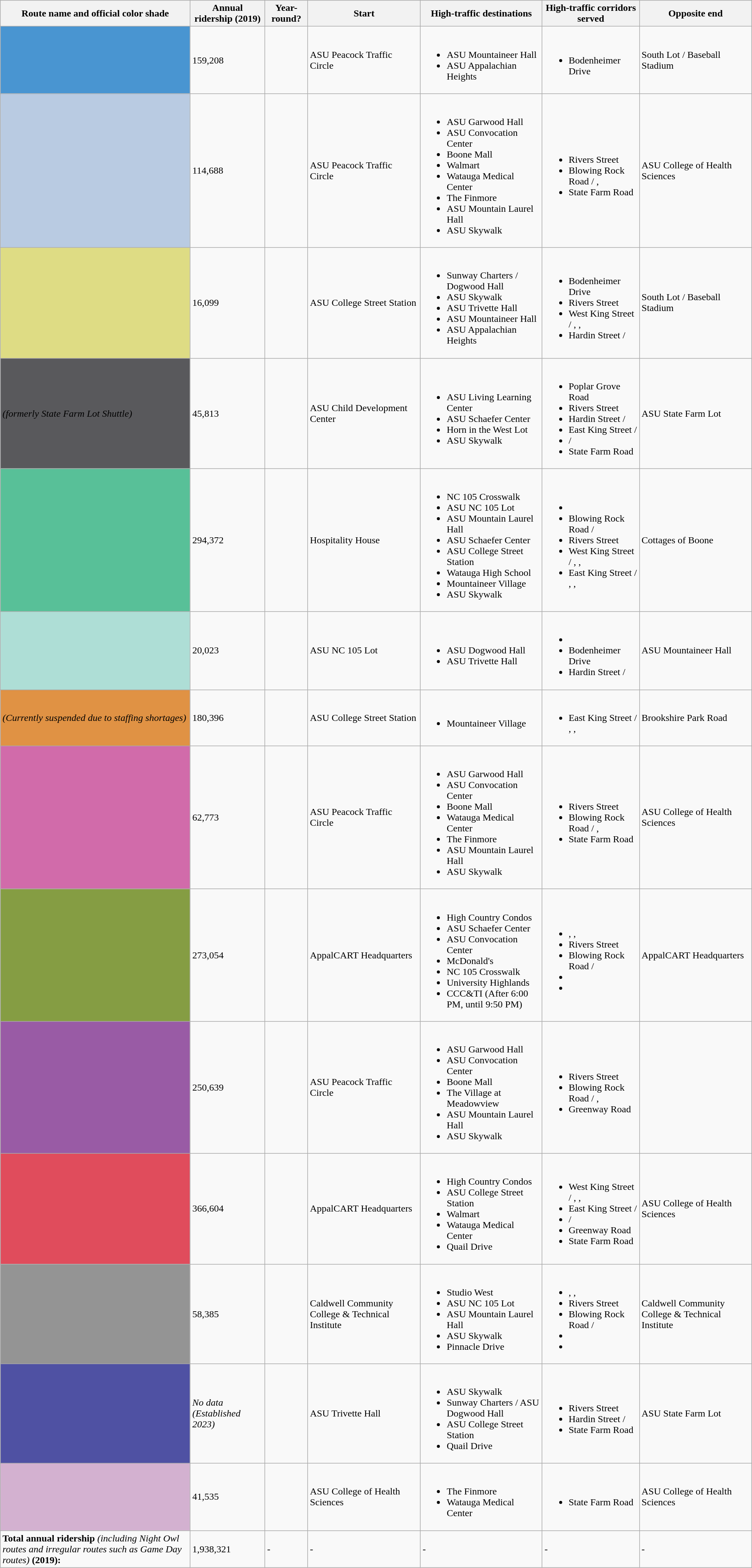<table class="wikitable">
<tr>
<th>Route name and official color shade</th>
<th>Annual ridership (2019)</th>
<th>Year-round?</th>
<th>Start</th>
<th>High-traffic destinations</th>
<th>High-traffic corridors served</th>
<th>Opposite end</th>
</tr>
<tr>
<td bgcolor="4995D1"></td>
<td>159,208</td>
<td style="text-align:center;"></td>
<td>ASU Peacock Traffic Circle</td>
<td><br><ul><li>ASU Mountaineer Hall</li><li>ASU Appalachian Heights</li></ul></td>
<td><br><ul><li>Bodenheimer Drive</li></ul></td>
<td>South Lot / Baseball Stadium</td>
</tr>
<tr>
<td bgcolor="B9CBE2"></td>
<td>114,688</td>
<td style="text-align:center;"></td>
<td>ASU Peacock Traffic Circle</td>
<td><br><ul><li>ASU Garwood Hall</li><li>ASU Convocation Center</li><li>Boone Mall</li><li>Walmart</li><li>Watauga Medical Center</li><li>The Finmore</li><li>ASU Mountain Laurel Hall</li><li>ASU Skywalk</li></ul></td>
<td><br><ul><li>Rivers Street</li><li>Blowing Rock Road / , </li><li>State Farm Road</li></ul></td>
<td>ASU College of Health Sciences</td>
</tr>
<tr>
<td bgcolor="DEDC84"></td>
<td>16,099</td>
<td style="text-align:center;"></td>
<td>ASU College Street Station</td>
<td><br><ul><li>Sunway Charters / Dogwood Hall</li><li>ASU Skywalk</li><li>ASU Trivette Hall</li><li>ASU Mountaineer Hall</li><li>ASU Appalachian Heights</li></ul></td>
<td><br><ul><li>Bodenheimer Drive</li><li>Rivers Street</li><li>West King Street / , , </li><li>Hardin Street / </li></ul></td>
<td>South Lot / Baseball Stadium</td>
</tr>
<tr>
<td bgcolor="59595C"> <em>(formerly State Farm Lot Shuttle)</em></td>
<td>45,813</td>
<td style="text-align:center;"></td>
<td>ASU Child Development Center</td>
<td><br><ul><li>ASU Living Learning Center</li><li>ASU Schaefer Center</li><li>Horn in the West Lot</li><li>ASU Skywalk</li></ul></td>
<td><br><ul><li>Poplar Grove Road</li><li>Rivers Street</li><li>Hardin Street / </li><li>East King Street / </li><li> / </li><li>State Farm Road</li></ul></td>
<td>ASU State Farm Lot</td>
</tr>
<tr>
<td bgcolor="58C098"></td>
<td>294,372</td>
<td style="text-align:center;"></td>
<td>Hospitality House</td>
<td><br><ul><li>NC 105 Crosswalk</li><li>ASU NC 105 Lot</li><li>ASU Mountain Laurel Hall</li><li>ASU Schaefer Center</li><li>ASU College Street Station</li><li>Watauga High School</li><li>Mountaineer Village</li><li>ASU Skywalk</li></ul></td>
<td><br><ul><li></li><li>Blowing Rock Road / </li><li>Rivers Street</li><li>West King Street / , , </li><li>East King Street / , , </li></ul></td>
<td>Cottages of Boone</td>
</tr>
<tr>
<td bgcolor="AEDED6"></td>
<td>20,023</td>
<td style="text-align:center;"></td>
<td>ASU NC 105 Lot</td>
<td><br><ul><li>ASU Dogwood Hall</li><li>ASU Trivette Hall</li></ul></td>
<td><br><ul><li></li><li>Bodenheimer Drive</li><li>Hardin Street / </li></ul></td>
<td>ASU Mountaineer Hall</td>
</tr>
<tr>
<td bgcolor="E09244"> <em>(Currently suspended due to staffing</em> <em>shortages)</em></td>
<td>180,396</td>
<td style="text-align:center;"></td>
<td>ASU College Street Station</td>
<td><br><ul><li>Mountaineer Village</li></ul></td>
<td><br><ul><li>East King Street / , , </li></ul></td>
<td>Brookshire Park Road</td>
</tr>
<tr>
<td bgcolor="D16BAA"></td>
<td>62,773</td>
<td style="text-align:center;"></td>
<td>ASU Peacock Traffic Circle</td>
<td><br><ul><li>ASU Garwood Hall</li><li>ASU Convocation Center</li><li>Boone Mall</li><li>Watauga Medical Center</li><li>The Finmore</li><li>ASU Mountain Laurel Hall</li><li>ASU Skywalk</li></ul></td>
<td><br><ul><li>Rivers Street</li><li>Blowing Rock Road / , </li><li>State Farm Road</li></ul></td>
<td>ASU College of Health Sciences</td>
</tr>
<tr>
<td bgcolor="859D43"></td>
<td>273,054</td>
<td style="text-align:center;"></td>
<td>AppalCART Headquarters</td>
<td><br><ul><li>High Country Condos</li><li>ASU Schaefer Center</li><li>ASU Convocation Center</li><li>McDonald's</li><li>NC 105 Crosswalk</li><li>University Highlands</li><li>CCC&TI (After 6:00 PM, until 9:50 PM)</li></ul></td>
<td><br><ul><li>, , </li><li>Rivers Street</li><li>Blowing Rock Road / </li><li></li><li></li></ul></td>
<td>AppalCART Headquarters</td>
</tr>
<tr>
<td bgcolor="995BA5"></td>
<td>250,639</td>
<td style="text-align:center;"></td>
<td>ASU Peacock Traffic Circle</td>
<td><br><ul><li>ASU Garwood Hall</li><li>ASU Convocation Center</li><li>Boone Mall</li><li>The Village at Meadowview</li><li>ASU Mountain Laurel Hall</li><li>ASU Skywalk</li></ul></td>
<td><br><ul><li>Rivers Street</li><li>Blowing Rock Road / , </li><li>Greenway Road</li></ul></td>
<td></td>
</tr>
<tr>
<td bgcolor="E04C5C"></td>
<td>366,604</td>
<td style="text-align:center;"></td>
<td>AppalCART Headquarters</td>
<td><br><ul><li>High Country Condos</li><li>ASU College Street Station</li><li>Walmart</li><li>Watauga Medical Center</li><li>Quail Drive</li></ul></td>
<td><br><ul><li>West King Street / , , </li><li>East King Street / </li><li> / </li><li>Greenway Road</li><li>State Farm Road</li></ul></td>
<td>ASU College of Health Sciences</td>
</tr>
<tr>
<td bgcolor="949494"></td>
<td>58,385</td>
<td style="text-align:center;"></td>
<td>Caldwell Community College & Technical Institute</td>
<td><br><ul><li>Studio West</li><li>ASU NC 105 Lot</li><li>ASU Mountain Laurel Hall</li><li>ASU Skywalk</li><li>Pinnacle Drive</li></ul></td>
<td><br><ul><li>, , </li><li>Rivers Street</li><li>Blowing Rock Road / </li><li></li><li></li></ul></td>
<td>Caldwell Community College & Technical Institute</td>
</tr>
<tr>
<td bgcolor="4F51A3"></td>
<td><em>No data (Established 2023)</em></td>
<td style="text-align:center;"></td>
<td>ASU Trivette Hall</td>
<td><br><ul><li>ASU Skywalk</li><li>Sunway Charters / ASU Dogwood Hall</li><li>ASU College Street Station</li><li>Quail Drive</li></ul></td>
<td><br><ul><li>Rivers Street</li><li>Hardin Street / </li><li>State Farm Road</li></ul></td>
<td>ASU State Farm Lot</td>
</tr>
<tr>
<td bgcolor="D3B1D0"></td>
<td>41,535</td>
<td style="text-align:center;"></td>
<td>ASU College of Health Sciences</td>
<td><br><ul><li>The Finmore</li><li>Watauga Medical Center</li></ul></td>
<td><br><ul><li>State Farm Road</li></ul></td>
<td>ASU College of Health Sciences</td>
</tr>
<tr>
<td><strong>Total annual ridership</strong> <em>(including Night Owl routes and irregular routes such as Game Day routes)</em> <strong>(2019):</strong></td>
<td>1,938,321</td>
<td>-</td>
<td>-</td>
<td>-</td>
<td>-</td>
<td>-</td>
</tr>
</table>
